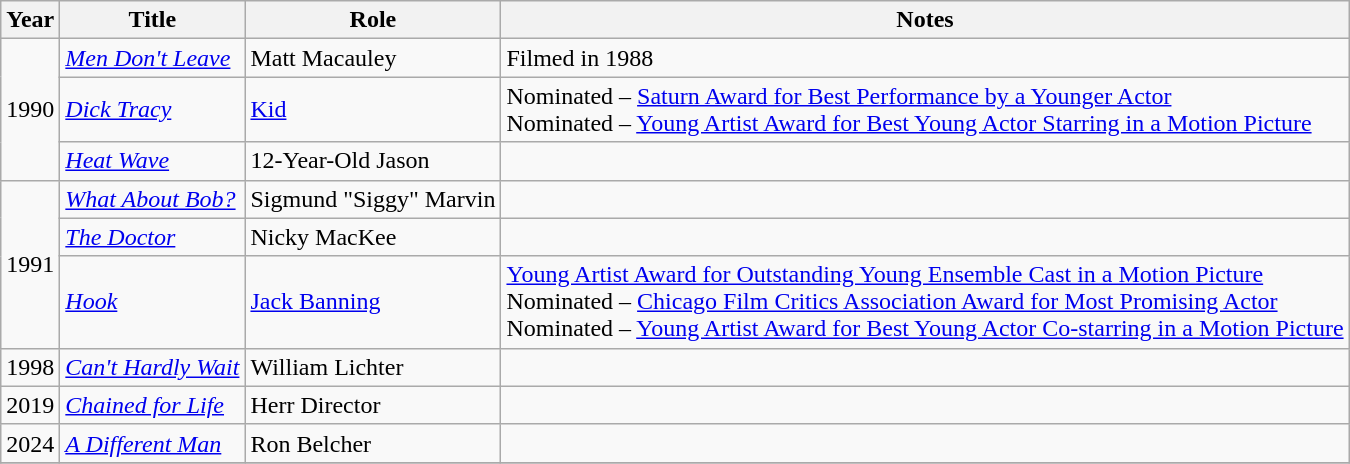<table class="wikitable">
<tr>
<th>Year</th>
<th>Title</th>
<th>Role</th>
<th>Notes</th>
</tr>
<tr>
<td rowspan=3>1990</td>
<td><em><a href='#'>Men Don't Leave</a></em></td>
<td>Matt Macauley</td>
<td>Filmed in 1988</td>
</tr>
<tr>
<td><em><a href='#'>Dick Tracy</a></em></td>
<td><a href='#'>Kid</a></td>
<td>Nominated – <a href='#'>Saturn Award for Best Performance by a Younger Actor</a><br>Nominated – <a href='#'>Young Artist Award for Best Young Actor Starring in a Motion Picture</a></td>
</tr>
<tr>
<td><em><a href='#'>Heat Wave</a></em></td>
<td>12-Year-Old Jason</td>
<td></td>
</tr>
<tr>
<td rowspan=3>1991</td>
<td><em><a href='#'>What About Bob?</a></em></td>
<td>Sigmund "Siggy" Marvin</td>
<td></td>
</tr>
<tr>
<td><em><a href='#'>The Doctor</a></em></td>
<td>Nicky MacKee</td>
<td></td>
</tr>
<tr>
<td><em><a href='#'>Hook</a></em></td>
<td><a href='#'>Jack Banning</a></td>
<td><a href='#'>Young Artist Award for Outstanding Young Ensemble Cast in a Motion Picture</a><br>Nominated – <a href='#'>Chicago Film Critics Association Award for Most Promising Actor</a><br>Nominated – <a href='#'>Young Artist Award for Best Young Actor Co-starring in a Motion Picture</a></td>
</tr>
<tr>
<td>1998</td>
<td><em><a href='#'>Can't Hardly Wait</a></em></td>
<td>William Lichter</td>
<td></td>
</tr>
<tr>
<td>2019</td>
<td><em><a href='#'>Chained for Life</a></em></td>
<td>Herr Director</td>
<td></td>
</tr>
<tr>
<td>2024</td>
<td><em><a href='#'>A Different Man</a></em></td>
<td>Ron Belcher</td>
<td></td>
</tr>
<tr>
</tr>
</table>
